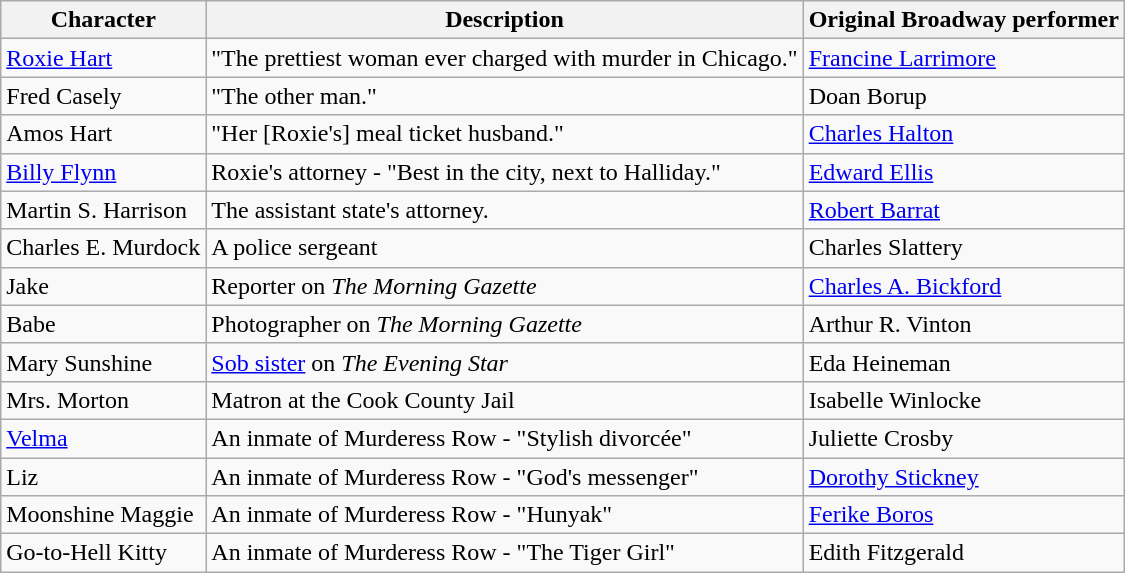<table class="wikitable">
<tr>
<th>Character</th>
<th>Description</th>
<th>Original Broadway performer</th>
</tr>
<tr>
<td><a href='#'>Roxie Hart</a></td>
<td>"The prettiest woman ever charged with murder in Chicago."</td>
<td><a href='#'>Francine Larrimore</a></td>
</tr>
<tr>
<td>Fred Casely</td>
<td>"The other man."</td>
<td>Doan Borup</td>
</tr>
<tr>
<td>Amos Hart</td>
<td>"Her [Roxie's] meal ticket husband."</td>
<td><a href='#'>Charles Halton</a></td>
</tr>
<tr>
<td><a href='#'>Billy Flynn</a></td>
<td>Roxie's attorney - "Best in the city, next to Halliday."</td>
<td><a href='#'>Edward Ellis</a></td>
</tr>
<tr>
<td>Martin S. Harrison</td>
<td>The assistant state's attorney.</td>
<td><a href='#'>Robert Barrat</a></td>
</tr>
<tr>
<td>Charles E. Murdock</td>
<td>A police sergeant</td>
<td>Charles Slattery</td>
</tr>
<tr>
<td>Jake</td>
<td>Reporter on <em>The Morning Gazette</em></td>
<td><a href='#'>Charles A. Bickford</a></td>
</tr>
<tr>
<td>Babe</td>
<td>Photographer on <em>The Morning Gazette</em></td>
<td>Arthur R. Vinton</td>
</tr>
<tr>
<td>Mary Sunshine</td>
<td><a href='#'>Sob sister</a> on <em>The Evening Star</em></td>
<td>Eda Heineman</td>
</tr>
<tr>
<td>Mrs. Morton</td>
<td>Matron at the Cook County Jail</td>
<td>Isabelle Winlocke</td>
</tr>
<tr>
<td><a href='#'>Velma</a></td>
<td>An inmate of Murderess Row - "Stylish divorcée"</td>
<td>Juliette Crosby</td>
</tr>
<tr>
<td>Liz</td>
<td>An inmate of Murderess Row - "God's messenger"</td>
<td><a href='#'>Dorothy Stickney</a></td>
</tr>
<tr>
<td>Moonshine Maggie</td>
<td>An inmate of Murderess Row - "Hunyak"</td>
<td><a href='#'>Ferike Boros</a></td>
</tr>
<tr>
<td>Go-to-Hell Kitty</td>
<td>An inmate of Murderess Row - "The Tiger Girl"</td>
<td>Edith Fitzgerald</td>
</tr>
</table>
